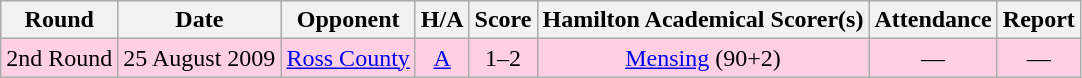<table class="wikitable" style="text-align:center">
<tr>
<th>Round</th>
<th>Date</th>
<th>Opponent</th>
<th>H/A</th>
<th>Score</th>
<th>Hamilton Academical Scorer(s)</th>
<th>Attendance</th>
<th>Report</th>
</tr>
<tr bgcolor=#ffd0e3>
<td>2nd Round</td>
<td>25 August 2009</td>
<td><a href='#'>Ross County</a></td>
<td><a href='#'>A</a></td>
<td>1–2</td>
<td> <a href='#'>Mensing</a> (90+2)</td>
<td>—</td>
<td>—</td>
</tr>
</table>
